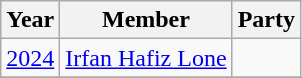<table class="wikitable sortable">
<tr>
<th>Year</th>
<th>Member</th>
<th colspan=2>Party</th>
</tr>
<tr>
<td><a href='#'>2024</a></td>
<td><a href='#'>Irfan Hafiz Lone</a></td>
<td></td>
</tr>
<tr>
</tr>
</table>
